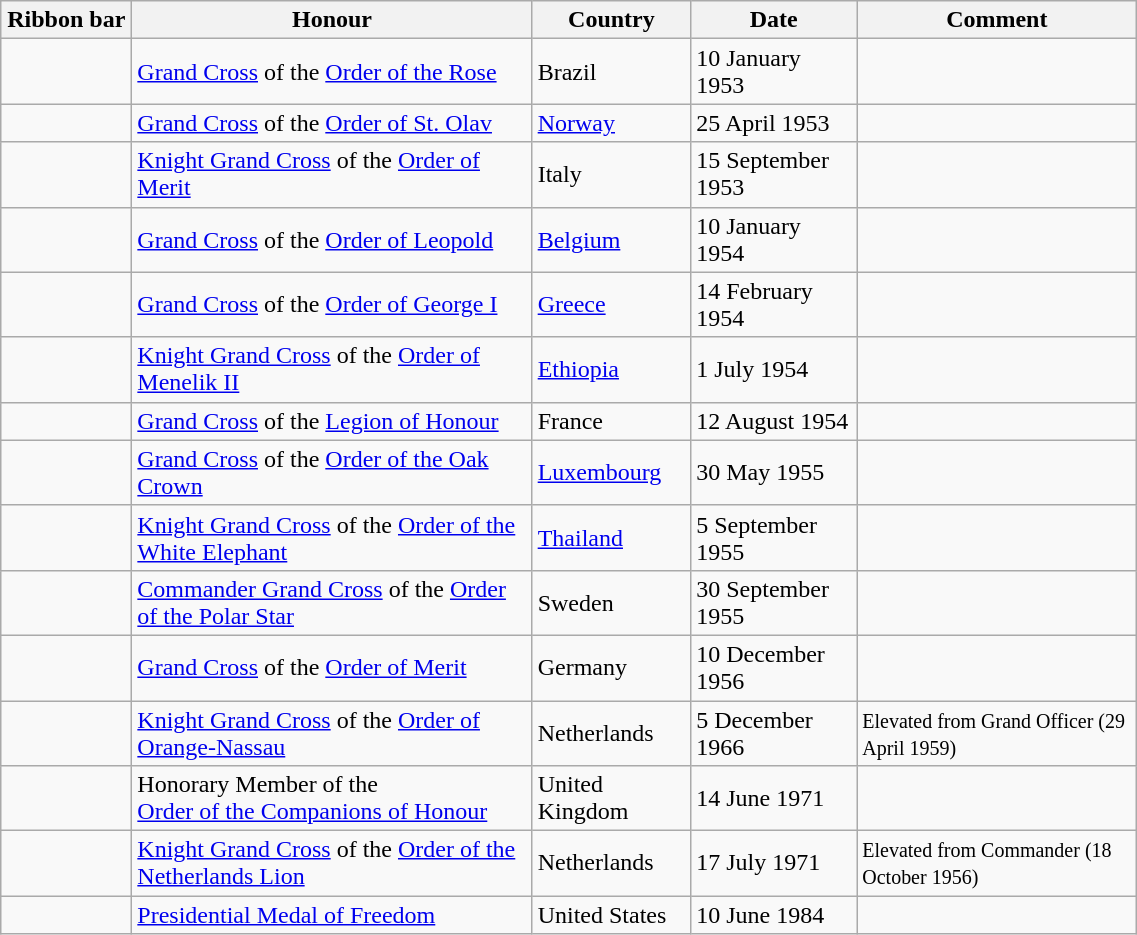<table class="wikitable" style="width:60%;">
<tr>
<th style="width:80px;">Ribbon bar</th>
<th>Honour</th>
<th>Country</th>
<th>Date</th>
<th>Comment</th>
</tr>
<tr>
<td></td>
<td><a href='#'>Grand Cross</a> of the <a href='#'>Order of the Rose</a></td>
<td>Brazil</td>
<td>10 January 1953</td>
<td></td>
</tr>
<tr>
<td></td>
<td><a href='#'>Grand Cross</a> of the <a href='#'>Order of St. Olav</a></td>
<td><a href='#'>Norway</a></td>
<td>25 April 1953</td>
<td></td>
</tr>
<tr>
<td></td>
<td><a href='#'>Knight Grand Cross</a> of the <a href='#'>Order of Merit</a></td>
<td>Italy</td>
<td>15 September 1953</td>
<td></td>
</tr>
<tr>
<td></td>
<td><a href='#'>Grand Cross</a> of the <a href='#'>Order of Leopold</a></td>
<td><a href='#'>Belgium</a></td>
<td>10 January 1954</td>
<td></td>
</tr>
<tr>
<td></td>
<td><a href='#'>Grand Cross</a> of the <a href='#'>Order of George I</a></td>
<td><a href='#'>Greece</a></td>
<td>14 February 1954</td>
<td></td>
</tr>
<tr>
<td></td>
<td><a href='#'>Knight Grand Cross</a> of the <a href='#'>Order of Menelik II</a></td>
<td><a href='#'>Ethiopia</a></td>
<td>1 July 1954</td>
<td></td>
</tr>
<tr>
<td></td>
<td><a href='#'>Grand Cross</a> of the <a href='#'>Legion of Honour</a></td>
<td>France</td>
<td>12 August 1954</td>
<td></td>
</tr>
<tr>
<td></td>
<td><a href='#'>Grand Cross</a> of the <a href='#'>Order of the Oak Crown</a></td>
<td><a href='#'>Luxembourg</a></td>
<td>30 May 1955</td>
<td></td>
</tr>
<tr>
<td></td>
<td><a href='#'>Knight Grand Cross</a> of the <a href='#'>Order of the White Elephant</a></td>
<td><a href='#'>Thailand</a></td>
<td>5 September 1955</td>
<td></td>
</tr>
<tr>
<td></td>
<td><a href='#'>Commander Grand Cross</a> of the <a href='#'>Order of the Polar Star</a></td>
<td>Sweden</td>
<td>30 September 1955</td>
<td></td>
</tr>
<tr>
<td></td>
<td><a href='#'>Grand Cross</a> of the <a href='#'>Order of Merit</a></td>
<td>Germany</td>
<td>10 December 1956</td>
<td></td>
</tr>
<tr>
<td></td>
<td><a href='#'>Knight Grand Cross</a> of the <a href='#'>Order of Orange-Nassau</a></td>
<td>Netherlands</td>
<td>5 December 1966</td>
<td><small>Elevated from Grand Officer (29 April 1959)</small></td>
</tr>
<tr>
<td></td>
<td>Honorary Member of the <br> <a href='#'>Order of the Companions of Honour</a></td>
<td>United Kingdom</td>
<td>14 June 1971</td>
<td></td>
</tr>
<tr>
<td></td>
<td><a href='#'>Knight Grand Cross</a> of the <a href='#'>Order of the Netherlands Lion</a></td>
<td>Netherlands</td>
<td>17 July 1971</td>
<td><small>Elevated from Commander (18 October 1956)</small></td>
</tr>
<tr>
<td></td>
<td><a href='#'>Presidential Medal of Freedom</a></td>
<td>United States</td>
<td>10 June 1984</td>
<td></td>
</tr>
</table>
